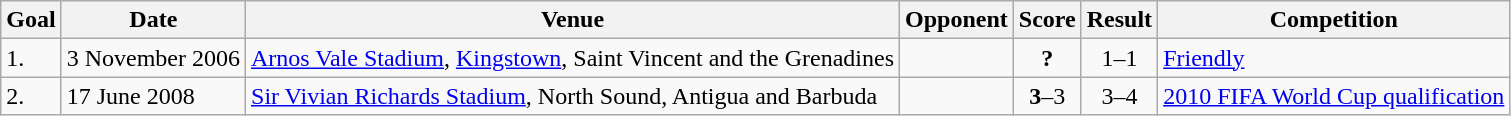<table class="wikitable plainrowheaders sortable">
<tr>
<th>Goal</th>
<th>Date</th>
<th>Venue</th>
<th>Opponent</th>
<th>Score</th>
<th>Result</th>
<th>Competition</th>
</tr>
<tr>
<td>1.</td>
<td>3 November 2006</td>
<td><a href='#'>Arnos Vale Stadium</a>, <a href='#'>Kingstown</a>, Saint Vincent and the Grenadines</td>
<td></td>
<td align=center><strong>?</strong></td>
<td align=center>1–1</td>
<td><a href='#'>Friendly</a></td>
</tr>
<tr>
<td>2.</td>
<td>17 June 2008</td>
<td><a href='#'>Sir Vivian Richards Stadium</a>, North Sound, Antigua and Barbuda</td>
<td></td>
<td align=center><strong>3</strong>–3</td>
<td align=center>3–4</td>
<td><a href='#'>2010 FIFA World Cup qualification</a></td>
</tr>
</table>
